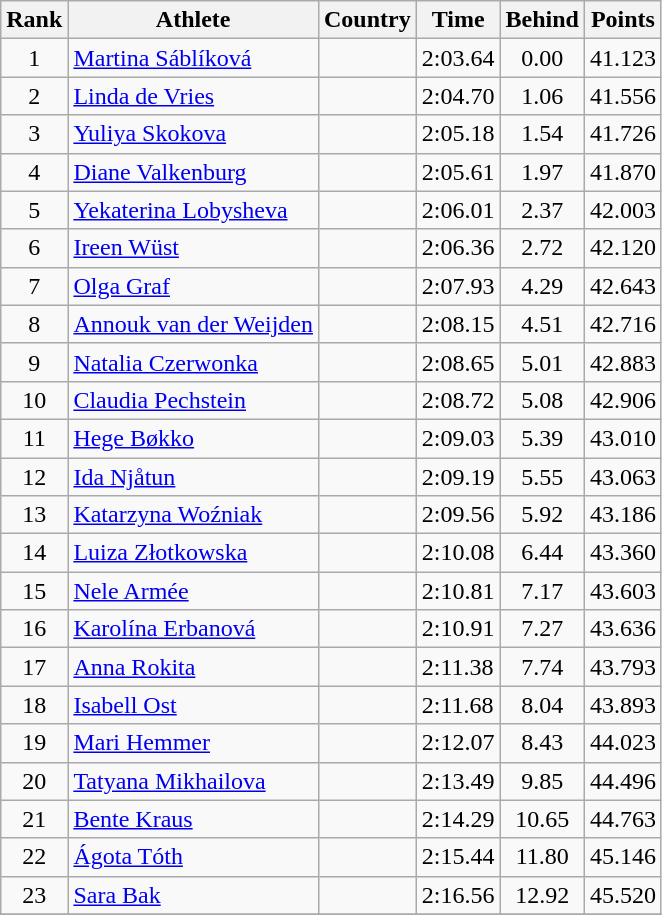<table class="wikitable" style="text-align:center">
<tr>
<th>Rank</th>
<th>Athlete</th>
<th>Country</th>
<th>Time</th>
<th>Behind</th>
<th>Points</th>
</tr>
<tr>
<td>1</td>
<td align="left"><a href='#'>Martina Sáblíková</a></td>
<td align="left"></td>
<td align="left">2:03.64</td>
<td>0.00</td>
<td align="left">41.123</td>
</tr>
<tr>
<td>2</td>
<td align="left"><a href='#'>Linda de Vries</a></td>
<td align="left"></td>
<td align="left">2:04.70</td>
<td>1.06</td>
<td align="left">41.556</td>
</tr>
<tr>
<td>3</td>
<td align="left"><a href='#'>Yuliya Skokova</a></td>
<td align="left"></td>
<td align="left">2:05.18</td>
<td>1.54</td>
<td align="left">41.726</td>
</tr>
<tr>
<td>4</td>
<td align="left"><a href='#'>Diane Valkenburg</a></td>
<td align="left"></td>
<td align="left">2:05.61</td>
<td>1.97</td>
<td align="left">41.870</td>
</tr>
<tr>
<td>5</td>
<td align="left"><a href='#'>Yekaterina Lobysheva</a></td>
<td align="left"></td>
<td align="left">2:06.01</td>
<td>2.37</td>
<td align="left">42.003</td>
</tr>
<tr>
<td>6</td>
<td align="left"><a href='#'>Ireen Wüst</a></td>
<td align="left"></td>
<td align="left">2:06.36</td>
<td>2.72</td>
<td align="left">42.120</td>
</tr>
<tr>
<td>7</td>
<td align="left"><a href='#'>Olga Graf</a></td>
<td align="left"></td>
<td align="left">2:07.93</td>
<td>4.29</td>
<td align="left">42.643</td>
</tr>
<tr>
<td>8</td>
<td align="left"><a href='#'>Annouk van der Weijden</a></td>
<td align="left"></td>
<td align="left">2:08.15</td>
<td>4.51</td>
<td align="left">42.716</td>
</tr>
<tr>
<td>9</td>
<td align="left"><a href='#'>Natalia Czerwonka</a></td>
<td align="left"></td>
<td align="left">2:08.65</td>
<td>5.01</td>
<td align="left">42.883</td>
</tr>
<tr>
<td>10</td>
<td align="left"><a href='#'>Claudia Pechstein</a></td>
<td align="left"></td>
<td align="left">2:08.72</td>
<td>5.08</td>
<td align="left">42.906</td>
</tr>
<tr>
<td>11</td>
<td align="left"><a href='#'>Hege Bøkko</a></td>
<td align="left"></td>
<td align="left">2:09.03</td>
<td>5.39</td>
<td align="left">43.010</td>
</tr>
<tr>
<td>12</td>
<td align="left"><a href='#'>Ida Njåtun</a></td>
<td align="left"></td>
<td align="left">2:09.19</td>
<td>5.55</td>
<td align="left">43.063</td>
</tr>
<tr>
<td>13</td>
<td align="left"><a href='#'>Katarzyna Woźniak</a></td>
<td align="left"></td>
<td align="left">2:09.56</td>
<td>5.92</td>
<td align="left">43.186</td>
</tr>
<tr>
<td>14</td>
<td align="left"><a href='#'>Luiza Złotkowska</a></td>
<td align="left"></td>
<td align="left">2:10.08</td>
<td>6.44</td>
<td align="left">43.360</td>
</tr>
<tr>
<td>15</td>
<td align="left"><a href='#'>Nele Armée</a></td>
<td align="left"></td>
<td align="left">2:10.81</td>
<td>7.17</td>
<td align="left">43.603</td>
</tr>
<tr>
<td>16</td>
<td align="left"><a href='#'>Karolína Erbanová</a></td>
<td align="left"></td>
<td align="left">2:10.91</td>
<td>7.27</td>
<td align="left">43.636</td>
</tr>
<tr>
<td>17</td>
<td align="left"><a href='#'>Anna Rokita</a></td>
<td align="left"></td>
<td align="left">2:11.38</td>
<td>7.74</td>
<td align="left">43.793</td>
</tr>
<tr>
<td>18</td>
<td align="left"><a href='#'>Isabell Ost</a></td>
<td align="left"></td>
<td align="left">2:11.68</td>
<td>8.04</td>
<td align="left">43.893</td>
</tr>
<tr>
<td>19</td>
<td align="left"><a href='#'>Mari Hemmer</a></td>
<td align="left"></td>
<td align="left">2:12.07</td>
<td>8.43</td>
<td align="left">44.023</td>
</tr>
<tr>
<td>20</td>
<td align="left"><a href='#'>Tatyana Mikhailova</a></td>
<td align="left"></td>
<td align="left">2:13.49</td>
<td>9.85</td>
<td align="left">44.496</td>
</tr>
<tr>
<td>21</td>
<td align="left"><a href='#'>Bente Kraus</a></td>
<td align="left"></td>
<td align="left">2:14.29</td>
<td>10.65</td>
<td align="left">44.763</td>
</tr>
<tr>
<td>22</td>
<td align="left"><a href='#'>Ágota Tóth</a></td>
<td align="left"></td>
<td align="left">2:15.44</td>
<td>11.80</td>
<td align="left">45.146</td>
</tr>
<tr>
<td>23</td>
<td align="left"><a href='#'>Sara Bak</a></td>
<td align="left"></td>
<td align="left">2:16.56</td>
<td>12.92</td>
<td align="left">45.520</td>
</tr>
<tr>
</tr>
</table>
